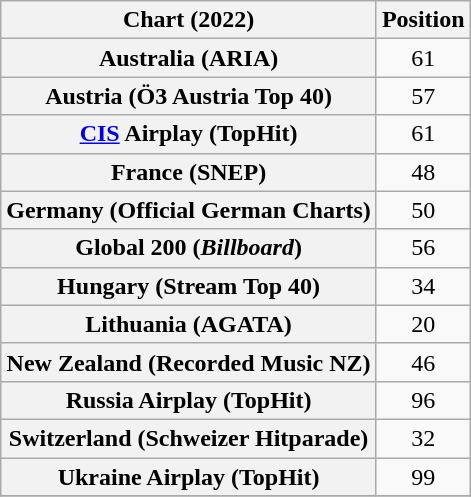<table class="wikitable sortable plainrowheaders" style="text-align:center">
<tr>
<th scope="col">Chart (2022)</th>
<th scope="col">Position</th>
</tr>
<tr>
<th scope="row">Australia (ARIA)</th>
<td>61</td>
</tr>
<tr>
<th scope="row">Austria (Ö3 Austria Top 40)</th>
<td>57</td>
</tr>
<tr>
<th scope="row"><a href='#'>CIS</a> Airplay (TopHit)</th>
<td>61</td>
</tr>
<tr>
<th scope="row">France (SNEP)</th>
<td>48</td>
</tr>
<tr>
<th scope="row">Germany (Official German Charts)</th>
<td>50</td>
</tr>
<tr>
<th scope="row">Global 200 (<em>Billboard</em>)</th>
<td>56</td>
</tr>
<tr>
<th scope="row">Hungary (Stream Top 40)</th>
<td>34</td>
</tr>
<tr>
<th scope="row">Lithuania (AGATA)</th>
<td>20</td>
</tr>
<tr>
<th scope="row">New Zealand (Recorded Music NZ)</th>
<td>46</td>
</tr>
<tr>
<th scope="row">Russia Airplay (TopHit)</th>
<td>96</td>
</tr>
<tr>
<th scope="row">Switzerland (Schweizer Hitparade)</th>
<td>32</td>
</tr>
<tr>
<th scope="row">Ukraine Airplay (TopHit)</th>
<td>99</td>
</tr>
<tr>
</tr>
</table>
